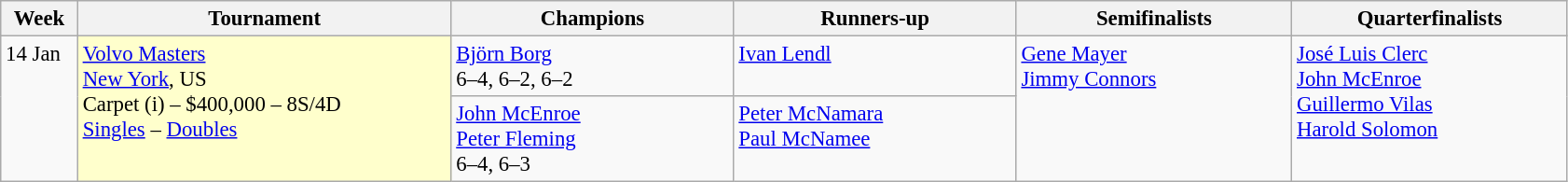<table class=wikitable style=font-size:95%>
<tr>
<th style="width:48px;">Week</th>
<th style="width:260px;">Tournament</th>
<th style="width:195px;">Champions</th>
<th style="width:195px;">Runners-up</th>
<th style="width:190px;">Semifinalists</th>
<th style="width:190px;">Quarterfinalists</th>
</tr>
<tr valign=top>
<td rowspan=2>14 Jan</td>
<td style="background:#ffc" rowspan=2><a href='#'>Volvo Masters</a> <br> <a href='#'>New York</a>, US <br> Carpet (i) – $400,000 – 8S/4D <br> <a href='#'>Singles</a> – <a href='#'>Doubles</a></td>
<td> <a href='#'>Björn Borg</a> <br> 6–4, 6–2, 6–2</td>
<td> <a href='#'>Ivan Lendl</a></td>
<td rowspan=2> <a href='#'>Gene Mayer</a> <br> <a href='#'>Jimmy Connors</a></td>
<td rowspan=2> <a href='#'>José Luis Clerc</a> <br> <a href='#'>John McEnroe</a><br>  <a href='#'>Guillermo Vilas</a><br> <a href='#'>Harold Solomon</a></td>
</tr>
<tr valign=top>
<td> <a href='#'>John McEnroe</a> <br>  <a href='#'>Peter Fleming</a> <br> 6–4, 6–3</td>
<td> <a href='#'>Peter McNamara</a> <br>  <a href='#'>Paul McNamee</a></td>
</tr>
</table>
